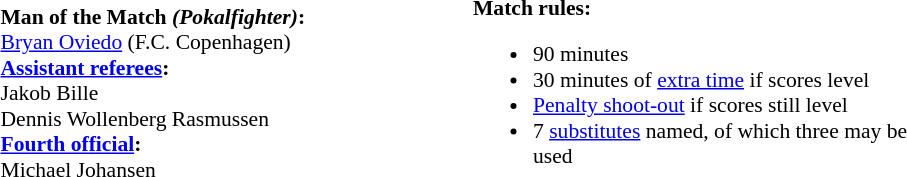<table style="width:50%; font-size:90%;">
<tr>
<td><br><strong>Man of the Match <em>(Pokalfighter)</em>:</strong>
<br><a href='#'>Bryan Oviedo</a> (F.C. Copenhagen)<br><strong><a href='#'>Assistant referees</a>:</strong>
<br>Jakob Bille
<br>Dennis Wollenberg Rasmussen
<br><strong><a href='#'>Fourth official</a>:</strong>
<br>Michael Johansen</td>
<td width=50% valign=top><br><strong>Match rules:</strong><ul><li>90 minutes</li><li>30 minutes of <a href='#'>extra time</a> if scores level</li><li><a href='#'>Penalty shoot-out</a> if scores still level</li><li>7 <a href='#'>substitutes</a> named, of which three may be used</li></ul></td>
</tr>
</table>
